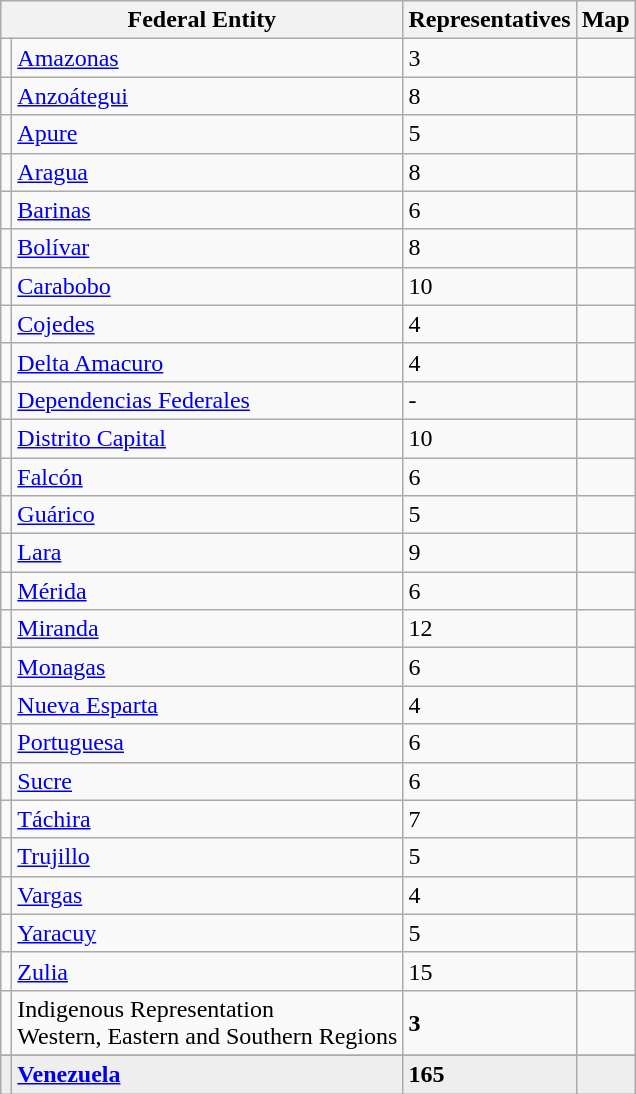<table class="wikitable sortable">
<tr>
<th colspan="2">Federal Entity</th>
<th>Representatives</th>
<th>Map</th>
</tr>
<tr>
<td align=left></td>
<td><a href='#'>Amazonas</a></td>
<td>3</td>
<td></td>
</tr>
<tr>
<td align=left></td>
<td><a href='#'>Anzoátegui</a></td>
<td>8</td>
<td></td>
</tr>
<tr>
<td align=left></td>
<td><a href='#'>Apure</a></td>
<td>5</td>
<td></td>
</tr>
<tr>
<td align=left></td>
<td><a href='#'>Aragua</a></td>
<td>8</td>
<td></td>
</tr>
<tr>
<td align=left></td>
<td><a href='#'>Barinas</a></td>
<td>6</td>
<td></td>
</tr>
<tr>
<td align=left></td>
<td><a href='#'>Bolívar</a></td>
<td>8</td>
<td></td>
</tr>
<tr>
<td align=left></td>
<td><a href='#'>Carabobo</a></td>
<td>10</td>
<td></td>
</tr>
<tr>
<td align=left></td>
<td><a href='#'>Cojedes</a></td>
<td>4</td>
<td></td>
</tr>
<tr>
<td align=left></td>
<td><a href='#'>Delta Amacuro</a></td>
<td>4</td>
<td></td>
</tr>
<tr>
<td align=left></td>
<td><a href='#'>Dependencias Federales</a></td>
<td>-</td>
<td></td>
</tr>
<tr>
<td align=left></td>
<td><a href='#'>Distrito Capital</a></td>
<td>10</td>
<td></td>
</tr>
<tr>
<td align=left></td>
<td><a href='#'>Falcón</a></td>
<td>6</td>
<td></td>
</tr>
<tr>
<td align=left></td>
<td><a href='#'>Guárico</a></td>
<td>5</td>
<td></td>
</tr>
<tr>
<td align=left></td>
<td><a href='#'>Lara</a></td>
<td>9</td>
<td></td>
</tr>
<tr>
<td align=left></td>
<td><a href='#'>Mérida</a></td>
<td>6</td>
<td></td>
</tr>
<tr>
<td align=left></td>
<td><a href='#'>Miranda</a></td>
<td>12</td>
<td></td>
</tr>
<tr>
<td align=left></td>
<td><a href='#'>Monagas</a></td>
<td>6</td>
<td></td>
</tr>
<tr>
<td align=left></td>
<td><a href='#'>Nueva Esparta</a></td>
<td>4</td>
<td></td>
</tr>
<tr>
<td align=left></td>
<td><a href='#'>Portuguesa</a></td>
<td>6</td>
<td></td>
</tr>
<tr>
<td align=left></td>
<td><a href='#'>Sucre</a></td>
<td>6</td>
<td></td>
</tr>
<tr>
<td align=left></td>
<td><a href='#'>Táchira</a></td>
<td>7</td>
<td></td>
</tr>
<tr>
<td align=left></td>
<td><a href='#'>Trujillo</a></td>
<td>5</td>
<td></td>
</tr>
<tr>
<td align=left></td>
<td><a href='#'>Vargas</a></td>
<td>4</td>
<td></td>
</tr>
<tr>
<td align=left></td>
<td><a href='#'>Yaracuy</a></td>
<td>5</td>
<td></td>
</tr>
<tr>
<td align=left></td>
<td><a href='#'>Zulia</a></td>
<td>15</td>
<td></td>
</tr>
<tr>
<td align=left></td>
<td>Indigenous Representation<br>Western, Eastern and Southern Regions</td>
<td><strong>3</strong></td>
<td></td>
</tr>
<tr>
</tr>
<tr bgcolor=#eeeeee>
<td align=left></td>
<td><strong><a href='#'>Venezuela</a></strong></td>
<td><strong>165</strong></td>
<td></td>
</tr>
</table>
